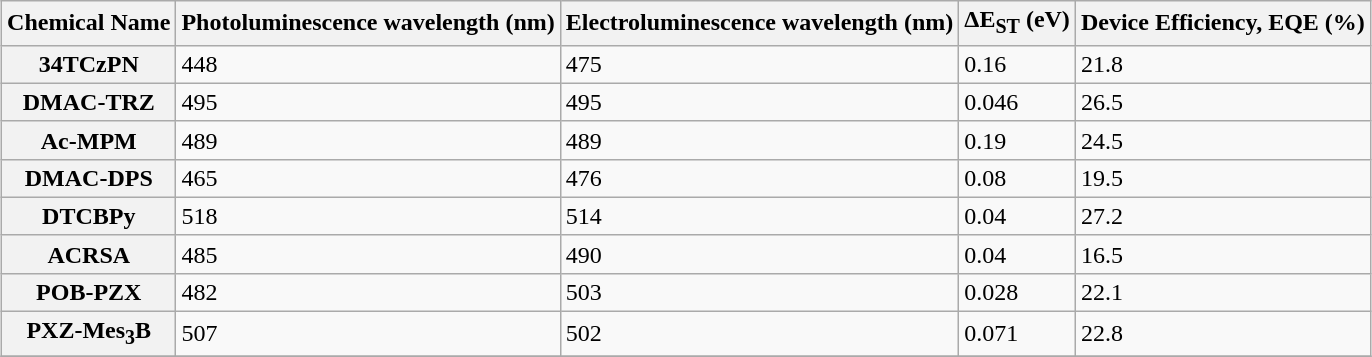<table class="wikitable sortable" style="margin: 1em auto 1em auto">
<tr>
<th>Chemical Name</th>
<th>Photoluminescence wavelength (nm)</th>
<th>Electroluminescence wavelength (nm)</th>
<th><strong>Δ</strong>E<sub>ST</sub> (eV)</th>
<th>Device Efficiency, EQE (%)</th>
</tr>
<tr>
<th>34TCzPN</th>
<td>448</td>
<td>475</td>
<td>0.16</td>
<td>21.8</td>
</tr>
<tr>
<th>DMAC-TRZ</th>
<td>495</td>
<td>495</td>
<td>0.046</td>
<td>26.5</td>
</tr>
<tr>
<th>Ac-MPM</th>
<td>489</td>
<td>489</td>
<td>0.19</td>
<td>24.5</td>
</tr>
<tr>
<th>DMAC-DPS</th>
<td>465</td>
<td>476</td>
<td>0.08</td>
<td>19.5</td>
</tr>
<tr>
<th>DTCBPy</th>
<td>518</td>
<td>514</td>
<td>0.04</td>
<td>27.2</td>
</tr>
<tr>
<th>ACRSA</th>
<td>485</td>
<td>490</td>
<td>0.04</td>
<td>16.5</td>
</tr>
<tr>
<th>POB-PZX</th>
<td>482</td>
<td>503</td>
<td>0.028</td>
<td>22.1</td>
</tr>
<tr>
<th>PXZ-Mes<sub>3</sub>B</th>
<td>507</td>
<td>502</td>
<td>0.071</td>
<td>22.8</td>
</tr>
<tr>
</tr>
</table>
